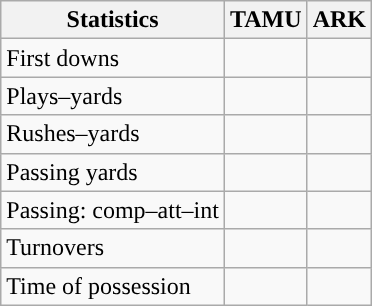<table class="wikitable" style="float:left">
<tr>
<th>Statistics</th>
<th>TAMU</th>
<th>ARK</th>
</tr>
<tr>
<td>First downs</td>
<td></td>
<td></td>
</tr>
<tr>
<td>Plays–yards</td>
<td></td>
<td></td>
</tr>
<tr>
<td>Rushes–yards</td>
<td></td>
<td></td>
</tr>
<tr>
<td>Passing yards</td>
<td></td>
<td></td>
</tr>
<tr>
<td>Passing: comp–att–int</td>
<td></td>
<td></td>
</tr>
<tr>
<td>Turnovers</td>
<td></td>
<td></td>
</tr>
<tr>
<td>Time of possession</td>
<td></td>
<td></td>
</tr>
</table>
